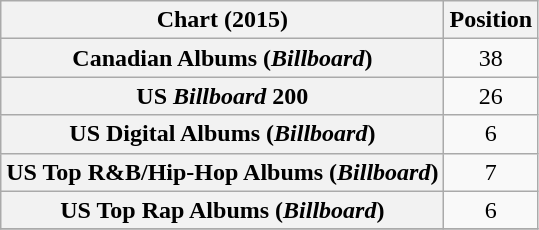<table class="wikitable sortable plainrowheaders" style="text-align:center">
<tr>
<th scope="col">Chart (2015)</th>
<th scope="col">Position</th>
</tr>
<tr>
<th scope="row">Canadian Albums (<em>Billboard</em>)</th>
<td>38</td>
</tr>
<tr>
<th scope="row">US <em>Billboard</em> 200</th>
<td>26</td>
</tr>
<tr>
<th scope="row">US Digital Albums (<em>Billboard</em>)</th>
<td>6</td>
</tr>
<tr>
<th scope="row">US Top R&B/Hip-Hop Albums (<em>Billboard</em>)</th>
<td>7</td>
</tr>
<tr>
<th scope="row">US Top Rap Albums (<em>Billboard</em>)</th>
<td>6</td>
</tr>
<tr>
</tr>
</table>
